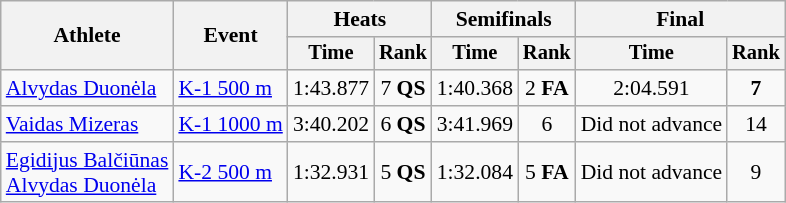<table class=wikitable style="font-size:90%">
<tr>
<th rowspan="2">Athlete</th>
<th rowspan="2">Event</th>
<th colspan="2">Heats</th>
<th colspan="2">Semifinals</th>
<th colspan="2">Final</th>
</tr>
<tr style="font-size:95%">
<th>Time</th>
<th>Rank</th>
<th>Time</th>
<th>Rank</th>
<th>Time</th>
<th>Rank</th>
</tr>
<tr align=center>
<td align=left><a href='#'>Alvydas Duonėla</a></td>
<td align=left><a href='#'>K-1 500 m</a></td>
<td>1:43.877</td>
<td>7 <strong>QS</strong></td>
<td>1:40.368</td>
<td>2 <strong>FA</strong></td>
<td>2:04.591</td>
<td><strong>7</strong></td>
</tr>
<tr align=center>
<td align=left><a href='#'>Vaidas Mizeras</a></td>
<td align=left><a href='#'>K-1 1000 m</a></td>
<td>3:40.202</td>
<td>6 <strong>QS</strong></td>
<td>3:41.969</td>
<td>6</td>
<td>Did not advance</td>
<td>14</td>
</tr>
<tr align=center>
<td align=left><a href='#'>Egidijus Balčiūnas</a><br> <a href='#'>Alvydas Duonėla</a></td>
<td align=left><a href='#'>K-2 500 m</a></td>
<td>1:32.931</td>
<td>5 <strong>QS</strong></td>
<td>1:32.084</td>
<td>5 <strong>FA</strong></td>
<td>Did not advance</td>
<td>9</td>
</tr>
</table>
